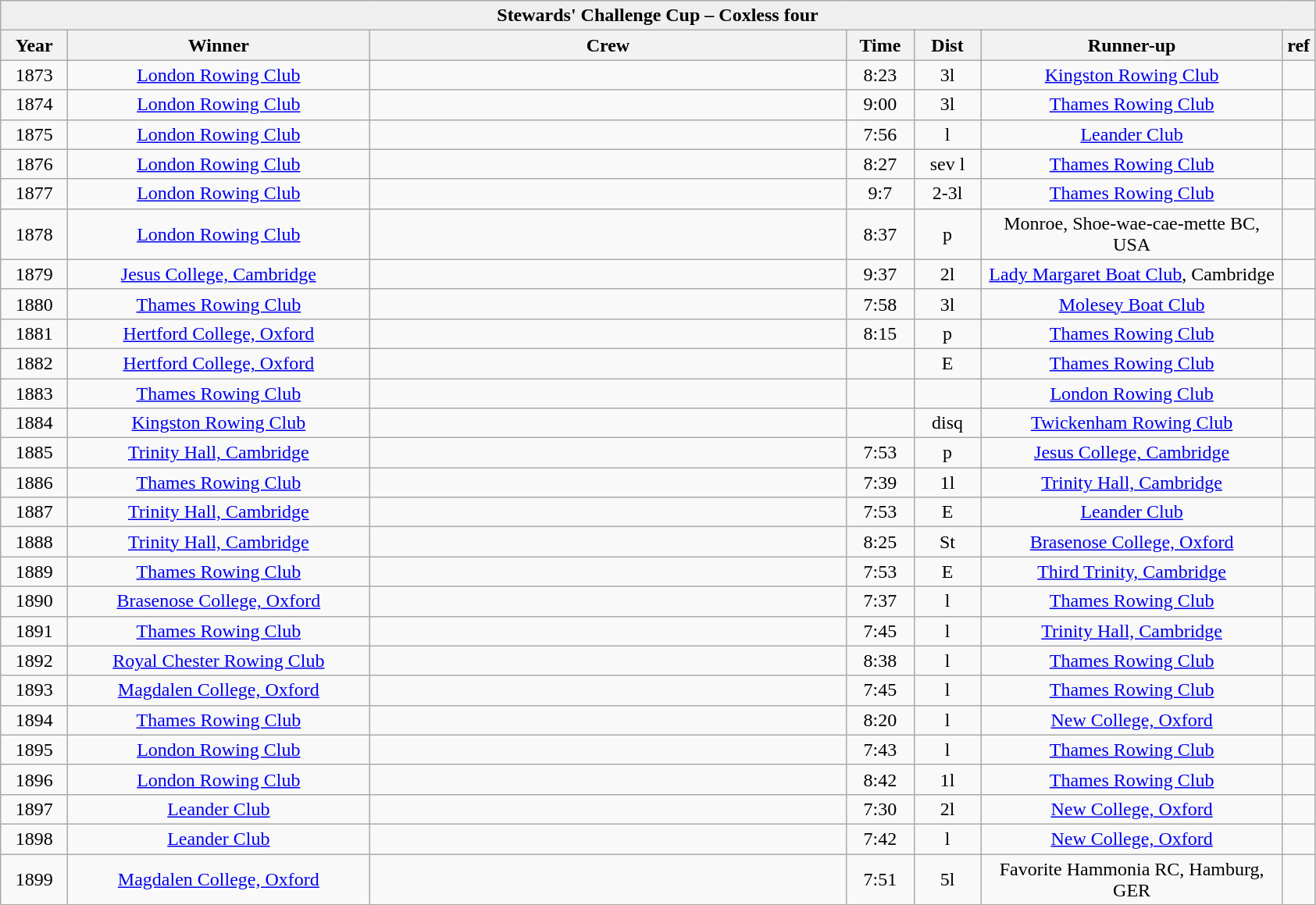<table class="wikitable" style="text-align:center">
<tr>
<td bgcolor="#efefef" colspan=7><strong>Stewards' Challenge Cup – Coxless four</strong></td>
</tr>
<tr>
<th width=50>Year</th>
<th width=250>Winner</th>
<th width=400>Crew</th>
<th width=50>Time</th>
<th width=50>Dist</th>
<th width=250>Runner-up</th>
<th width=20>ref</th>
</tr>
<tr>
<td>1873</td>
<td><a href='#'>London Rowing Club</a></td>
<td></td>
<td>8:23</td>
<td>3l</td>
<td><a href='#'>Kingston Rowing Club</a></td>
<td></td>
</tr>
<tr>
<td>1874</td>
<td><a href='#'>London Rowing Club</a></td>
<td></td>
<td>9:00</td>
<td>3l</td>
<td><a href='#'>Thames Rowing Club</a></td>
<td></td>
</tr>
<tr>
<td>1875</td>
<td><a href='#'>London Rowing Club</a></td>
<td></td>
<td>7:56</td>
<td>l</td>
<td><a href='#'>Leander Club</a></td>
<td></td>
</tr>
<tr>
<td>1876</td>
<td><a href='#'>London Rowing Club</a></td>
<td></td>
<td>8:27</td>
<td>sev l</td>
<td><a href='#'>Thames Rowing Club</a></td>
<td></td>
</tr>
<tr>
<td>1877</td>
<td><a href='#'>London Rowing Club</a></td>
<td></td>
<td>9:7</td>
<td>2-3l</td>
<td><a href='#'>Thames Rowing Club</a></td>
<td></td>
</tr>
<tr>
<td>1878</td>
<td><a href='#'>London Rowing Club</a></td>
<td></td>
<td>8:37</td>
<td>p</td>
<td>Monroe, Shoe-wae-cae-mette BC, USA</td>
<td></td>
</tr>
<tr>
<td>1879</td>
<td><a href='#'>Jesus College, Cambridge</a></td>
<td></td>
<td>9:37</td>
<td>2l</td>
<td><a href='#'>Lady Margaret Boat Club</a>, Cambridge</td>
<td></td>
</tr>
<tr>
<td>1880</td>
<td><a href='#'>Thames Rowing Club</a></td>
<td></td>
<td>7:58</td>
<td>3l</td>
<td><a href='#'>Molesey Boat Club</a></td>
<td></td>
</tr>
<tr>
<td>1881</td>
<td><a href='#'>Hertford College, Oxford</a></td>
<td></td>
<td>8:15</td>
<td>p</td>
<td><a href='#'>Thames Rowing Club</a></td>
<td></td>
</tr>
<tr>
<td>1882</td>
<td><a href='#'>Hertford College, Oxford</a></td>
<td></td>
<td></td>
<td>E</td>
<td><a href='#'>Thames Rowing Club</a></td>
<td></td>
</tr>
<tr>
<td>1883</td>
<td><a href='#'>Thames Rowing Club</a></td>
<td></td>
<td></td>
<td></td>
<td><a href='#'>London Rowing Club</a></td>
<td></td>
</tr>
<tr>
<td>1884</td>
<td><a href='#'>Kingston Rowing Club</a></td>
<td></td>
<td></td>
<td>disq</td>
<td><a href='#'>Twickenham Rowing Club</a></td>
<td></td>
</tr>
<tr>
<td>1885</td>
<td><a href='#'>Trinity Hall, Cambridge</a></td>
<td></td>
<td>7:53</td>
<td>p</td>
<td><a href='#'>Jesus College, Cambridge</a></td>
<td></td>
</tr>
<tr>
<td>1886</td>
<td><a href='#'>Thames Rowing Club</a></td>
<td></td>
<td>7:39</td>
<td>1l</td>
<td><a href='#'>Trinity Hall, Cambridge</a></td>
<td></td>
</tr>
<tr>
<td>1887</td>
<td><a href='#'>Trinity Hall, Cambridge</a></td>
<td></td>
<td>7:53</td>
<td>E</td>
<td><a href='#'>Leander Club</a></td>
<td></td>
</tr>
<tr>
<td>1888</td>
<td><a href='#'>Trinity Hall, Cambridge</a></td>
<td></td>
<td>8:25</td>
<td>St</td>
<td><a href='#'>Brasenose College, Oxford</a></td>
<td></td>
</tr>
<tr>
<td>1889</td>
<td><a href='#'>Thames Rowing Club</a></td>
<td></td>
<td>7:53</td>
<td>E</td>
<td><a href='#'>Third Trinity, Cambridge</a></td>
<td></td>
</tr>
<tr>
<td>1890</td>
<td><a href='#'>Brasenose College, Oxford</a></td>
<td></td>
<td>7:37</td>
<td>l</td>
<td><a href='#'>Thames Rowing Club</a></td>
<td></td>
</tr>
<tr>
<td>1891</td>
<td><a href='#'>Thames Rowing Club</a></td>
<td></td>
<td>7:45</td>
<td>l</td>
<td><a href='#'>Trinity Hall, Cambridge</a></td>
<td></td>
</tr>
<tr>
<td>1892</td>
<td><a href='#'>Royal Chester Rowing Club</a></td>
<td></td>
<td>8:38</td>
<td>l</td>
<td><a href='#'>Thames Rowing Club</a></td>
<td></td>
</tr>
<tr>
<td>1893</td>
<td><a href='#'>Magdalen College, Oxford</a></td>
<td></td>
<td>7:45</td>
<td>l</td>
<td><a href='#'>Thames Rowing Club</a></td>
<td></td>
</tr>
<tr>
<td>1894</td>
<td><a href='#'>Thames Rowing Club</a></td>
<td></td>
<td>8:20</td>
<td>l</td>
<td><a href='#'>New College, Oxford</a></td>
<td></td>
</tr>
<tr>
<td>1895</td>
<td><a href='#'>London Rowing Club</a></td>
<td></td>
<td>7:43</td>
<td>l</td>
<td><a href='#'>Thames Rowing Club</a></td>
<td></td>
</tr>
<tr>
<td>1896</td>
<td><a href='#'>London Rowing Club</a></td>
<td></td>
<td>8:42</td>
<td>1l</td>
<td><a href='#'>Thames Rowing Club</a></td>
<td></td>
</tr>
<tr>
<td>1897</td>
<td><a href='#'>Leander Club</a></td>
<td></td>
<td>7:30</td>
<td>2l</td>
<td><a href='#'>New College, Oxford</a></td>
<td></td>
</tr>
<tr>
<td>1898</td>
<td><a href='#'>Leander Club</a></td>
<td></td>
<td>7:42</td>
<td>l</td>
<td><a href='#'>New College, Oxford</a></td>
<td></td>
</tr>
<tr>
<td>1899</td>
<td><a href='#'>Magdalen College, Oxford</a></td>
<td></td>
<td>7:51</td>
<td>5l</td>
<td>Favorite Hammonia RC, Hamburg, GER</td>
<td></td>
</tr>
</table>
